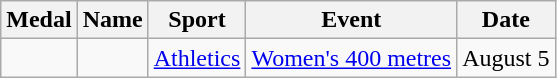<table class="wikitable sortable">
<tr>
<th>Medal</th>
<th>Name</th>
<th>Sport</th>
<th>Event</th>
<th>Date</th>
</tr>
<tr>
<td></td>
<td></td>
<td><a href='#'>Athletics</a></td>
<td><a href='#'>Women's 400 metres</a></td>
<td>August 5</td>
</tr>
</table>
